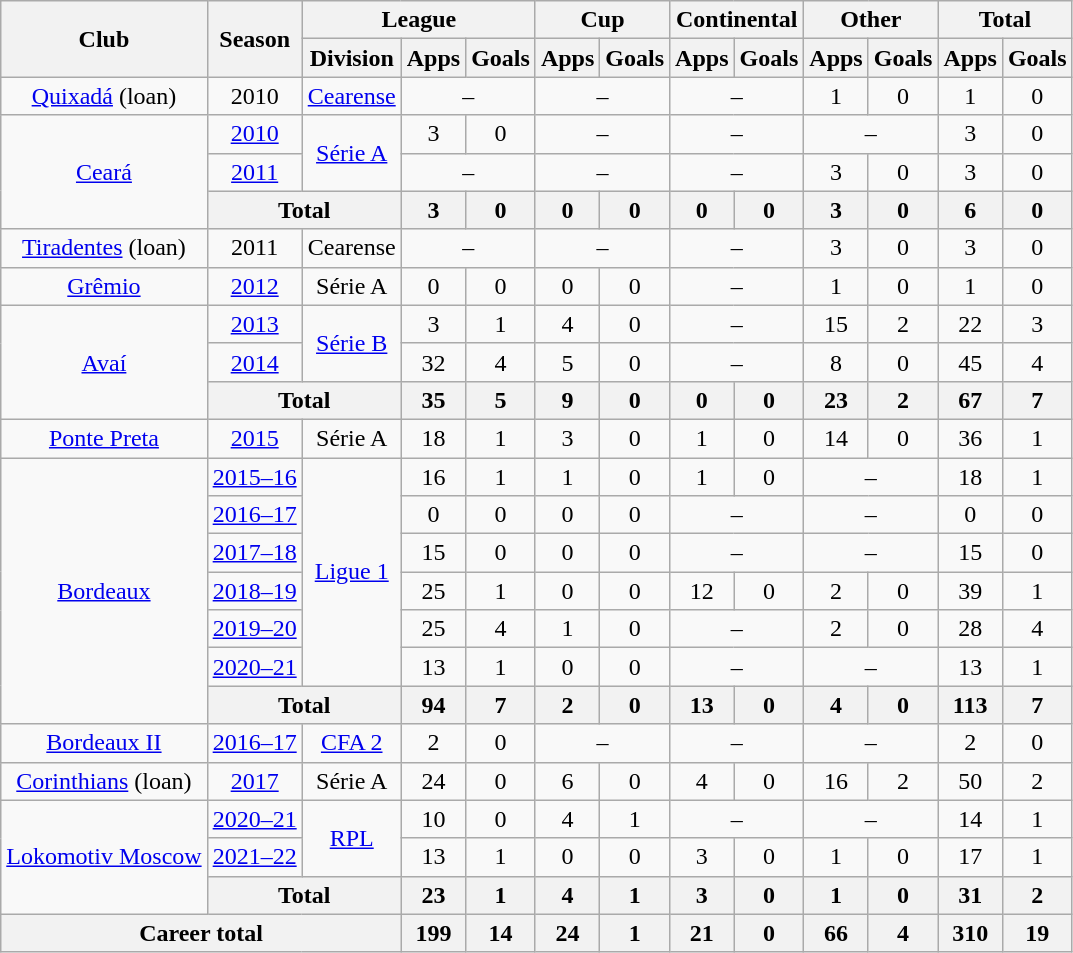<table class="wikitable" style="text-align:center">
<tr>
<th rowspan="2">Club</th>
<th rowspan="2">Season</th>
<th colspan="3">League</th>
<th colspan="2">Cup</th>
<th colspan="2">Continental</th>
<th colspan="2">Other</th>
<th colspan="2">Total</th>
</tr>
<tr>
<th>Division</th>
<th>Apps</th>
<th>Goals</th>
<th>Apps</th>
<th>Goals</th>
<th>Apps</th>
<th>Goals</th>
<th>Apps</th>
<th>Goals</th>
<th>Apps</th>
<th>Goals</th>
</tr>
<tr>
<td><a href='#'>Quixadá</a> (loan)</td>
<td>2010</td>
<td><a href='#'>Cearense</a></td>
<td colspan="2">–</td>
<td colspan="2">–</td>
<td colspan="2">–</td>
<td>1</td>
<td>0</td>
<td>1</td>
<td>0</td>
</tr>
<tr>
<td rowspan="3"><a href='#'>Ceará</a></td>
<td><a href='#'>2010</a></td>
<td rowspan="2"><a href='#'>Série A</a></td>
<td>3</td>
<td>0</td>
<td colspan="2">–</td>
<td colspan="2">–</td>
<td colspan="2">–</td>
<td>3</td>
<td>0</td>
</tr>
<tr>
<td><a href='#'>2011</a></td>
<td colspan="2">–</td>
<td colspan="2">–</td>
<td colspan="2">–</td>
<td>3</td>
<td>0</td>
<td>3</td>
<td>0</td>
</tr>
<tr>
<th colspan="2">Total</th>
<th>3</th>
<th>0</th>
<th>0</th>
<th>0</th>
<th>0</th>
<th>0</th>
<th>3</th>
<th>0</th>
<th>6</th>
<th>0</th>
</tr>
<tr>
<td><a href='#'>Tiradentes</a> (loan)</td>
<td>2011</td>
<td>Cearense</td>
<td colspan="2">–</td>
<td colspan="2">–</td>
<td colspan="2">–</td>
<td>3</td>
<td>0</td>
<td>3</td>
<td>0</td>
</tr>
<tr>
<td><a href='#'>Grêmio</a></td>
<td><a href='#'>2012</a></td>
<td>Série A</td>
<td>0</td>
<td>0</td>
<td>0</td>
<td>0</td>
<td colspan="2">–</td>
<td>1</td>
<td>0</td>
<td>1</td>
<td>0</td>
</tr>
<tr>
<td rowspan="3"><a href='#'>Avaí</a></td>
<td><a href='#'>2013</a></td>
<td rowspan="2"><a href='#'>Série B</a></td>
<td>3</td>
<td>1</td>
<td>4</td>
<td>0</td>
<td colspan="2">–</td>
<td>15</td>
<td>2</td>
<td>22</td>
<td>3</td>
</tr>
<tr>
<td><a href='#'>2014</a></td>
<td>32</td>
<td>4</td>
<td>5</td>
<td>0</td>
<td colspan="2">–</td>
<td>8</td>
<td>0</td>
<td>45</td>
<td>4</td>
</tr>
<tr>
<th colspan="2">Total</th>
<th>35</th>
<th>5</th>
<th>9</th>
<th>0</th>
<th>0</th>
<th>0</th>
<th>23</th>
<th>2</th>
<th>67</th>
<th>7</th>
</tr>
<tr>
<td><a href='#'>Ponte Preta</a></td>
<td><a href='#'>2015</a></td>
<td>Série A</td>
<td>18</td>
<td>1</td>
<td>3</td>
<td>0</td>
<td>1</td>
<td>0</td>
<td>14</td>
<td>0</td>
<td>36</td>
<td>1</td>
</tr>
<tr>
<td rowspan="7"><a href='#'>Bordeaux</a></td>
<td><a href='#'>2015–16</a></td>
<td rowspan="6"><a href='#'>Ligue 1</a></td>
<td>16</td>
<td>1</td>
<td>1</td>
<td>0</td>
<td>1</td>
<td>0</td>
<td colspan="2">–</td>
<td>18</td>
<td>1</td>
</tr>
<tr>
<td><a href='#'>2016–17</a></td>
<td>0</td>
<td>0</td>
<td>0</td>
<td>0</td>
<td colspan="2">–</td>
<td colspan="2">–</td>
<td>0</td>
<td>0</td>
</tr>
<tr>
<td><a href='#'>2017–18</a></td>
<td>15</td>
<td>0</td>
<td>0</td>
<td>0</td>
<td colspan="2">–</td>
<td colspan="2">–</td>
<td>15</td>
<td>0</td>
</tr>
<tr>
<td><a href='#'>2018–19</a></td>
<td>25</td>
<td>1</td>
<td>0</td>
<td>0</td>
<td>12</td>
<td>0</td>
<td>2</td>
<td>0</td>
<td>39</td>
<td>1</td>
</tr>
<tr>
<td><a href='#'>2019–20</a></td>
<td>25</td>
<td>4</td>
<td>1</td>
<td>0</td>
<td colspan="2">–</td>
<td>2</td>
<td>0</td>
<td>28</td>
<td>4</td>
</tr>
<tr>
<td><a href='#'>2020–21</a></td>
<td>13</td>
<td>1</td>
<td>0</td>
<td>0</td>
<td colspan="2">–</td>
<td colspan="2">–</td>
<td>13</td>
<td>1</td>
</tr>
<tr>
<th colspan="2">Total</th>
<th>94</th>
<th>7</th>
<th>2</th>
<th>0</th>
<th>13</th>
<th>0</th>
<th>4</th>
<th>0</th>
<th>113</th>
<th>7</th>
</tr>
<tr>
<td><a href='#'>Bordeaux II</a></td>
<td><a href='#'>2016–17</a></td>
<td><a href='#'>CFA 2</a></td>
<td>2</td>
<td>0</td>
<td colspan="2">–</td>
<td colspan="2">–</td>
<td colspan="2">–</td>
<td>2</td>
<td>0</td>
</tr>
<tr>
<td><a href='#'>Corinthians</a> (loan)</td>
<td><a href='#'>2017</a></td>
<td>Série A</td>
<td>24</td>
<td>0</td>
<td>6</td>
<td>0</td>
<td>4</td>
<td>0</td>
<td>16</td>
<td>2</td>
<td>50</td>
<td>2</td>
</tr>
<tr>
<td rowspan="3"><a href='#'>Lokomotiv Moscow</a></td>
<td><a href='#'>2020–21</a></td>
<td rowspan="2"><a href='#'>RPL</a></td>
<td>10</td>
<td>0</td>
<td>4</td>
<td>1</td>
<td colspan="2">–</td>
<td colspan="2">–</td>
<td>14</td>
<td>1</td>
</tr>
<tr>
<td><a href='#'>2021–22</a></td>
<td>13</td>
<td>1</td>
<td>0</td>
<td>0</td>
<td>3</td>
<td>0</td>
<td>1</td>
<td>0</td>
<td>17</td>
<td>1</td>
</tr>
<tr>
<th colspan="2">Total</th>
<th>23</th>
<th>1</th>
<th>4</th>
<th>1</th>
<th>3</th>
<th>0</th>
<th>1</th>
<th>0</th>
<th>31</th>
<th>2</th>
</tr>
<tr>
<th colspan="3">Career total</th>
<th>199</th>
<th>14</th>
<th>24</th>
<th>1</th>
<th>21</th>
<th>0</th>
<th>66</th>
<th>4</th>
<th>310</th>
<th>19</th>
</tr>
</table>
